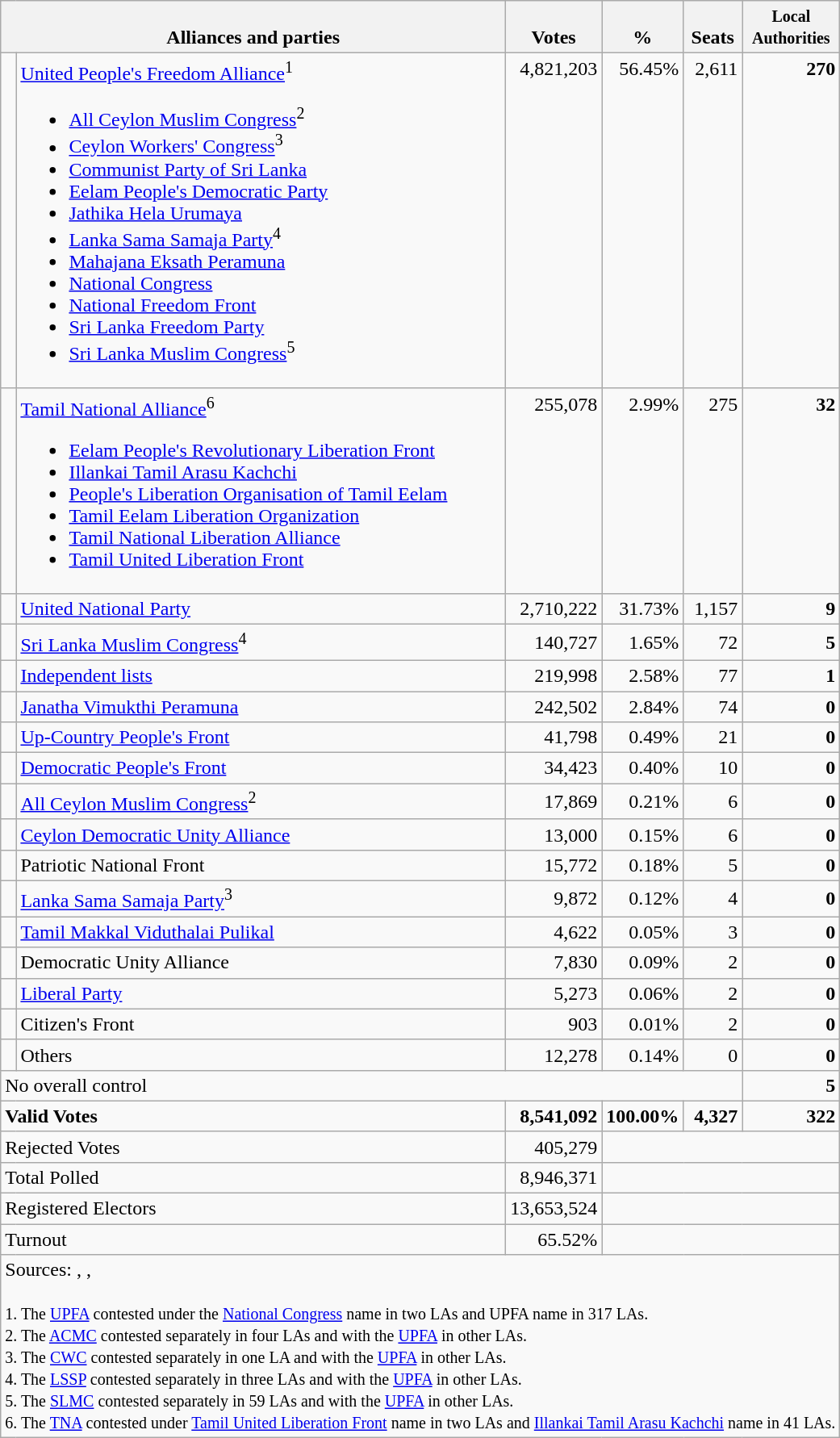<table class="wikitable" border="1" style="text-align:right;">
<tr>
<th valign=bottom align=left colspan=2>Alliances and parties</th>
<th valign=bottom align=center width="60">Votes</th>
<th valign=bottom align=center width="50">%</th>
<th valign=bottom align=center>Seats</th>
<th valign=bottom align=center><small>Local<br>Authorities</small></th>
</tr>
<tr valign=top>
<td bgcolor=> </td>
<td align=left><a href='#'>United People's Freedom Alliance</a><sup>1</sup><br><ul><li><a href='#'>All Ceylon Muslim Congress</a><sup>2</sup></li><li><a href='#'>Ceylon Workers' Congress</a><sup>3</sup></li><li><a href='#'>Communist Party of Sri Lanka</a></li><li><a href='#'>Eelam People's Democratic Party</a></li><li><a href='#'>Jathika Hela Urumaya</a></li><li><a href='#'>Lanka Sama Samaja Party</a><sup>4</sup></li><li><a href='#'>Mahajana Eksath Peramuna</a></li><li><a href='#'>National Congress</a></li><li><a href='#'>National Freedom Front</a></li><li><a href='#'>Sri Lanka Freedom Party</a></li><li><a href='#'>Sri Lanka Muslim Congress</a><sup>5</sup></li></ul></td>
<td>4,821,203</td>
<td>56.45%</td>
<td>2,611</td>
<td><strong>270</strong></td>
</tr>
<tr valign=top>
<td bgcolor=> </td>
<td align=left><a href='#'>Tamil National Alliance</a><sup>6</sup><br><ul><li><a href='#'>Eelam People's Revolutionary Liberation Front</a></li><li><a href='#'>Illankai Tamil Arasu Kachchi</a></li><li><a href='#'>People's Liberation Organisation of Tamil Eelam</a></li><li><a href='#'>Tamil Eelam Liberation Organization</a></li><li><a href='#'>Tamil National Liberation Alliance</a></li><li><a href='#'>Tamil United Liberation Front</a></li></ul></td>
<td>255,078</td>
<td>2.99%</td>
<td>275</td>
<td><strong>32</strong></td>
</tr>
<tr>
<td bgcolor=> </td>
<td align=left><a href='#'>United National Party</a></td>
<td>2,710,222</td>
<td>31.73%</td>
<td>1,157</td>
<td><strong>9</strong></td>
</tr>
<tr>
<td bgcolor=> </td>
<td align=left><a href='#'>Sri Lanka Muslim Congress</a><sup>4</sup></td>
<td>140,727</td>
<td>1.65%</td>
<td>72</td>
<td><strong>5</strong></td>
</tr>
<tr>
<td></td>
<td align=left><a href='#'>Independent lists</a></td>
<td>219,998</td>
<td>2.58%</td>
<td>77</td>
<td><strong>1</strong></td>
</tr>
<tr>
<td bgcolor=> </td>
<td align=left><a href='#'>Janatha Vimukthi Peramuna</a></td>
<td>242,502</td>
<td>2.84%</td>
<td>74</td>
<td><strong>0</strong></td>
</tr>
<tr>
<td bgcolor=> </td>
<td align=left><a href='#'>Up-Country People's Front</a></td>
<td>41,798</td>
<td>0.49%</td>
<td>21</td>
<td><strong>0</strong></td>
</tr>
<tr>
<td bgcolor=> </td>
<td align=left><a href='#'>Democratic People's Front</a></td>
<td>34,423</td>
<td>0.40%</td>
<td>10</td>
<td><strong>0</strong></td>
</tr>
<tr>
<td></td>
<td align=left><a href='#'>All Ceylon Muslim Congress</a><sup>2</sup></td>
<td>17,869</td>
<td>0.21%</td>
<td>6</td>
<td><strong>0</strong></td>
</tr>
<tr>
<td></td>
<td align=left><a href='#'>Ceylon Democratic Unity Alliance</a></td>
<td>13,000</td>
<td>0.15%</td>
<td>6</td>
<td><strong>0</strong></td>
</tr>
<tr>
<td></td>
<td align=left>Patriotic National Front</td>
<td>15,772</td>
<td>0.18%</td>
<td>5</td>
<td><strong>0</strong></td>
</tr>
<tr>
<td bgcolor=> </td>
<td align=left><a href='#'>Lanka Sama Samaja Party</a><sup>3</sup></td>
<td>9,872</td>
<td>0.12%</td>
<td>4</td>
<td><strong>0</strong></td>
</tr>
<tr>
<td></td>
<td align=left><a href='#'>Tamil Makkal Viduthalai Pulikal</a></td>
<td>4,622</td>
<td>0.05%</td>
<td>3</td>
<td><strong>0</strong></td>
</tr>
<tr>
<td bgcolor=> </td>
<td align=left>Democratic Unity Alliance</td>
<td>7,830</td>
<td>0.09%</td>
<td>2</td>
<td><strong>0</strong></td>
</tr>
<tr>
<td></td>
<td align=left><a href='#'>Liberal Party</a></td>
<td>5,273</td>
<td>0.06%</td>
<td>2</td>
<td><strong>0</strong></td>
</tr>
<tr>
<td></td>
<td align=left>Citizen's Front</td>
<td>903</td>
<td>0.01%</td>
<td>2</td>
<td><strong>0</strong></td>
</tr>
<tr>
<td></td>
<td align=left>Others</td>
<td>12,278</td>
<td>0.14%</td>
<td>0</td>
<td><strong>0</strong></td>
</tr>
<tr>
<td colspan=5 align=left>No overall control</td>
<td><strong>5</strong></td>
</tr>
<tr>
<td colspan=2 align=left><strong>Valid Votes</strong></td>
<td><strong>8,541,092</strong></td>
<td><strong>100.00%</strong></td>
<td><strong>4,327</strong></td>
<td><strong>322</strong></td>
</tr>
<tr>
<td colspan=2 align=left>Rejected Votes</td>
<td>405,279</td>
<td colspan=3></td>
</tr>
<tr>
<td colspan=2 align=left>Total Polled</td>
<td>8,946,371</td>
<td colspan=3></td>
</tr>
<tr>
<td colspan=2 align=left>Registered Electors</td>
<td>13,653,524</td>
<td colspan=3></td>
</tr>
<tr>
<td colspan=2 align=left>Turnout</td>
<td>65.52%</td>
<td colspan=3></td>
</tr>
<tr>
<td align=left colspan=7>Sources: , , <br><br><small>1. The <a href='#'>UPFA</a> contested under the <a href='#'>National Congress</a> name in two LAs and UPFA name in 317 LAs.<br>
2. The <a href='#'>ACMC</a> contested separately in four LAs and with the <a href='#'>UPFA</a> in other LAs.<br>
3. The <a href='#'>CWC</a> contested separately in one LA and with the <a href='#'>UPFA</a> in other LAs.<br>
4. The <a href='#'>LSSP</a> contested separately in three LAs and with the <a href='#'>UPFA</a> in other LAs.<br>
5. The <a href='#'>SLMC</a> contested separately in 59 LAs and with the <a href='#'>UPFA</a> in other LAs.<br>
6. The <a href='#'>TNA</a> contested under <a href='#'>Tamil United Liberation Front</a> name in two LAs and <a href='#'>Illankai Tamil Arasu Kachchi</a> name in 41 LAs.</small></td>
</tr>
</table>
